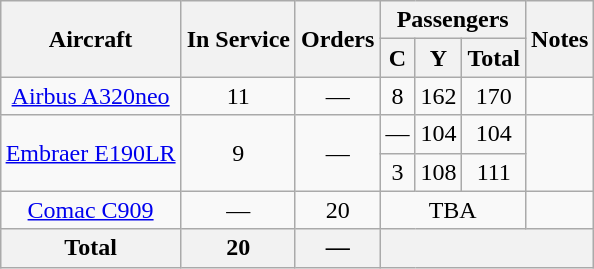<table class="wikitable" style="text-align:center;margin:auto;">
<tr>
<th rowspan="2">Aircraft</th>
<th rowspan="2">In Service</th>
<th rowspan="2">Orders</th>
<th colspan="3">Passengers</th>
<th rowspan="2">Notes</th>
</tr>
<tr>
<th><abbr>C</abbr></th>
<th><abbr>Y</abbr></th>
<th>Total</th>
</tr>
<tr>
<td><a href='#'>Airbus A320neo</a></td>
<td>11</td>
<td>—</td>
<td>8</td>
<td>162</td>
<td>170</td>
<td></td>
</tr>
<tr>
<td rowspan="2"><a href='#'>Embraer E190LR</a></td>
<td rowspan="2">9</td>
<td rowspan="2">—</td>
<td>—</td>
<td>104</td>
<td>104</td>
<td rowspan="2"></td>
</tr>
<tr>
<td>3</td>
<td>108</td>
<td>111</td>
</tr>
<tr>
<td><a href='#'>Comac C909</a></td>
<td>—</td>
<td>20</td>
<td colspan="3" class="unsortable"><abbr><div>TBA</div></abbr></td>
<td></td>
</tr>
<tr>
<th>Total</th>
<th>20</th>
<th>—</th>
<th colspan="4"></th>
</tr>
</table>
